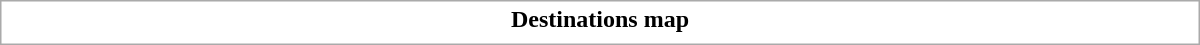<table class="collapsible collapsed" style="border:1px #aaa solid; width:50em; margin:0.2em auto">
<tr>
<th>Destinations map</th>
</tr>
<tr>
<td></td>
</tr>
</table>
